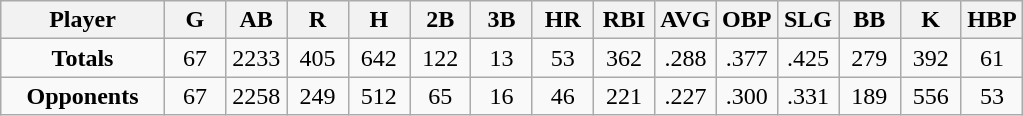<table class="wikitable sortable">
<tr>
<th bgcolor="#DDDDFF" width="16%">Player</th>
<th bgcolor="#DDDDFF" width="6%">G</th>
<th bgcolor="#DDDDFF" width="6%">AB</th>
<th bgcolor="#DDDDFF" width="6%">R</th>
<th bgcolor="#DDDDFF" width="6%">H</th>
<th bgcolor="#DDDDFF" width="6%">2B</th>
<th bgcolor="#DDDDFF" width="6%">3B</th>
<th bgcolor="#DDDDFF" width="6%">HR</th>
<th bgcolor="#DDDDFF" width="6%">RBI</th>
<th bgcolor="#DDDDFF" width="6%">AVG</th>
<th bgcolor="#DDDDFF" width="6%">OBP</th>
<th bgcolor="#DDDDFF" width="6%">SLG</th>
<th bgcolor="#DDDDFF" width="6%">BB</th>
<th bgcolor="#DDDDFF" width="6%">K</th>
<th bgcolor="#DDDDFF" width="6%">HBP</th>
</tr>
<tr align="center">
<td><strong>Totals</strong></td>
<td>67</td>
<td>2233</td>
<td>405</td>
<td>642</td>
<td>122</td>
<td>13</td>
<td>53</td>
<td>362</td>
<td>.288</td>
<td>.377</td>
<td>.425</td>
<td>279</td>
<td>392</td>
<td>61</td>
</tr>
<tr align="center">
<td><strong>Opponents</strong></td>
<td>67</td>
<td>2258</td>
<td>249</td>
<td>512</td>
<td>65</td>
<td>16</td>
<td>46</td>
<td>221</td>
<td>.227</td>
<td>.300</td>
<td>.331</td>
<td>189</td>
<td>556</td>
<td>53</td>
</tr>
</table>
